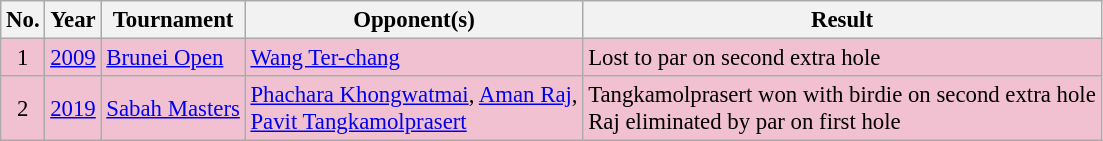<table class="wikitable" style="font-size:95%;">
<tr>
<th>No.</th>
<th>Year</th>
<th>Tournament</th>
<th>Opponent(s)</th>
<th>Result</th>
</tr>
<tr style="background:#F2C1D1;">
<td align=center>1</td>
<td><a href='#'>2009</a></td>
<td><a href='#'>Brunei Open</a></td>
<td> <a href='#'>Wang Ter-chang</a></td>
<td>Lost to par on second extra hole</td>
</tr>
<tr style="background:#F2C1D1;">
<td align=center>2</td>
<td><a href='#'>2019</a></td>
<td><a href='#'>Sabah Masters</a></td>
<td> <a href='#'>Phachara Khongwatmai</a>,  <a href='#'>Aman Raj</a>,<br> <a href='#'>Pavit Tangkamolprasert</a></td>
<td>Tangkamolprasert won with birdie on second extra hole<br>Raj eliminated by par on first hole</td>
</tr>
</table>
